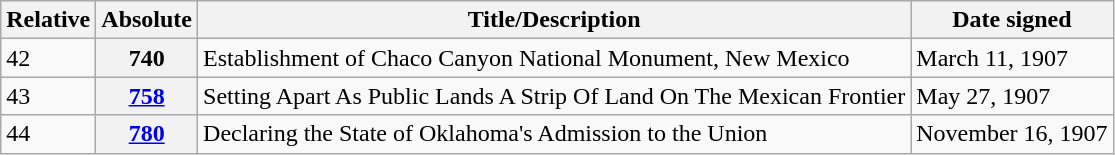<table class="wikitable">
<tr>
<th>Relative </th>
<th>Absolute </th>
<th>Title/Description</th>
<th>Date signed</th>
</tr>
<tr>
<td>42</td>
<th>740</th>
<td>Establishment of Chaco Canyon National Monument, New Mexico</td>
<td>March 11, 1907</td>
</tr>
<tr>
<td>43</td>
<th><a href='#'>758</a></th>
<td>Setting Apart As Public Lands A Strip Of Land On The Mexican Frontier</td>
<td>May 27, 1907</td>
</tr>
<tr>
<td>44</td>
<th><a href='#'>780</a></th>
<td>Declaring the State of Oklahoma's Admission to the Union</td>
<td>November 16, 1907</td>
</tr>
</table>
